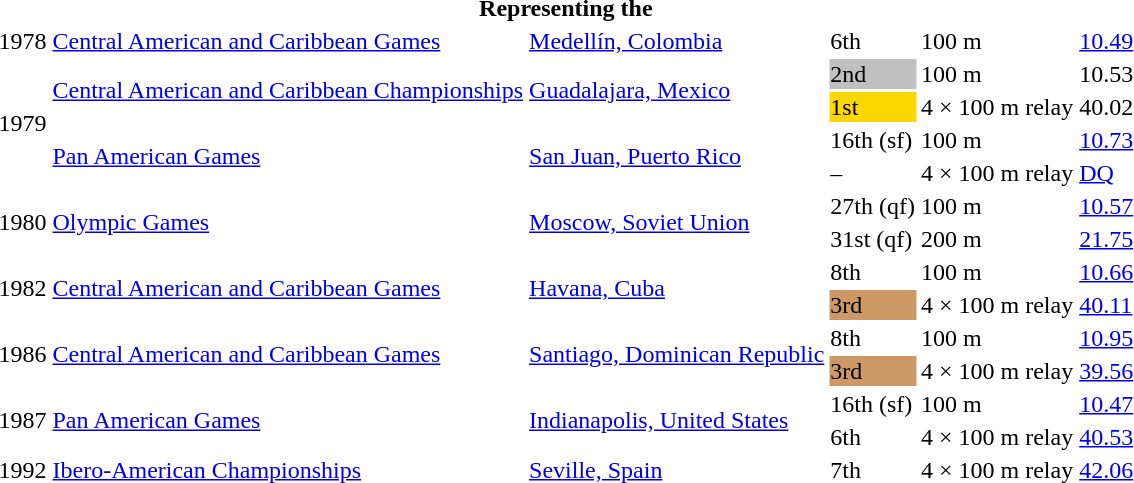<table>
<tr>
<th colspan="6">Representing the </th>
</tr>
<tr>
<td>1978</td>
<td><a href='#'>Central American and Caribbean Games</a></td>
<td><a href='#'>Medellín, Colombia</a></td>
<td>6th</td>
<td>100 m</td>
<td><a href='#'>10.49</a></td>
</tr>
<tr>
<td rowspan=4>1979</td>
<td rowspan=2><a href='#'>Central American and Caribbean Championships</a></td>
<td rowspan=2><a href='#'>Guadalajara, Mexico</a></td>
<td bgcolor=silver>2nd</td>
<td>100 m</td>
<td>10.53</td>
</tr>
<tr>
<td bgcolor=gold>1st</td>
<td>4 × 100 m relay</td>
<td>40.02</td>
</tr>
<tr>
<td rowspan=2><a href='#'>Pan American Games</a></td>
<td rowspan=2><a href='#'>San Juan, Puerto Rico</a></td>
<td>16th (sf)</td>
<td>100 m</td>
<td><a href='#'>10.73</a></td>
</tr>
<tr>
<td>–</td>
<td>4 × 100 m relay</td>
<td><a href='#'>DQ</a></td>
</tr>
<tr>
<td rowspan=2>1980</td>
<td rowspan=2><a href='#'>Olympic Games</a></td>
<td rowspan=2><a href='#'>Moscow, Soviet Union</a></td>
<td>27th (qf)</td>
<td>100 m</td>
<td><a href='#'>10.57</a></td>
</tr>
<tr>
<td>31st (qf)</td>
<td>200 m</td>
<td><a href='#'>21.75</a></td>
</tr>
<tr>
<td rowspan=2>1982</td>
<td rowspan=2><a href='#'>Central American and Caribbean Games</a></td>
<td rowspan=2><a href='#'>Havana, Cuba</a></td>
<td>8th</td>
<td>100 m</td>
<td><a href='#'>10.66</a></td>
</tr>
<tr>
<td bgcolor=cc9966>3rd</td>
<td>4 × 100 m relay</td>
<td><a href='#'>40.11</a></td>
</tr>
<tr>
<td rowspan=2>1986</td>
<td rowspan=2><a href='#'>Central American and Caribbean Games</a></td>
<td rowspan=2><a href='#'>Santiago, Dominican Republic</a></td>
<td>8th</td>
<td>100 m</td>
<td><a href='#'>10.95</a></td>
</tr>
<tr>
<td bgcolor=cc9966>3rd</td>
<td>4 × 100 m relay</td>
<td><a href='#'>39.56</a></td>
</tr>
<tr>
<td rowspan=2>1987</td>
<td rowspan=2><a href='#'>Pan American Games</a></td>
<td rowspan=2><a href='#'>Indianapolis, United States</a></td>
<td>16th (sf)</td>
<td>100 m</td>
<td><a href='#'>10.47</a></td>
</tr>
<tr>
<td>6th</td>
<td>4 × 100 m relay</td>
<td><a href='#'>40.53</a></td>
</tr>
<tr>
<td>1992</td>
<td><a href='#'>Ibero-American Championships</a></td>
<td><a href='#'>Seville, Spain</a></td>
<td>7th</td>
<td>4 × 100 m relay</td>
<td><a href='#'>42.06</a></td>
</tr>
</table>
